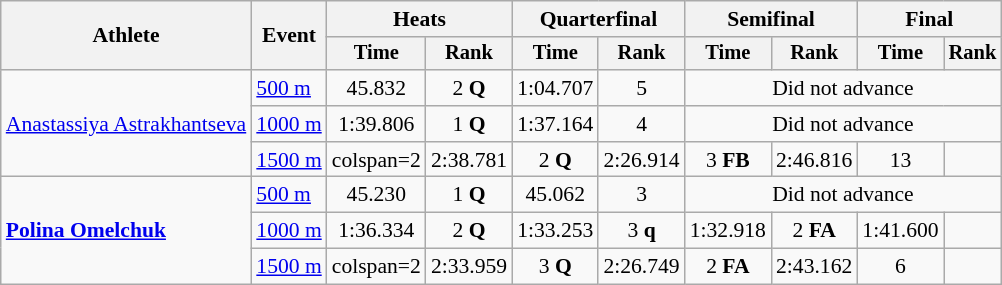<table class="wikitable" style="font-size:90%">
<tr>
<th rowspan=2>Athlete</th>
<th rowspan=2>Event</th>
<th colspan=2>Heats</th>
<th colspan=2>Quarterfinal</th>
<th colspan=2>Semifinal</th>
<th colspan=2>Final</th>
</tr>
<tr style="font-size:95%">
<th>Time</th>
<th>Rank</th>
<th>Time</th>
<th>Rank</th>
<th>Time</th>
<th>Rank</th>
<th>Time</th>
<th>Rank</th>
</tr>
<tr align=center>
<td align=left rowspan=3><a href='#'>Anastassiya Astrakhantseva</a></td>
<td align=left><a href='#'>500 m</a></td>
<td>45.832</td>
<td>2 <strong>Q</strong></td>
<td>1:04.707</td>
<td>5</td>
<td colspan=4>Did not advance</td>
</tr>
<tr align=center>
<td align=left><a href='#'>1000 m</a></td>
<td>1:39.806</td>
<td>1 <strong>Q</strong></td>
<td>1:37.164</td>
<td>4</td>
<td colspan=4>Did not advance</td>
</tr>
<tr align=center>
<td align=left><a href='#'>1500 m</a></td>
<td>colspan=2</td>
<td>2:38.781</td>
<td>2 <strong>Q</strong></td>
<td>2:26.914</td>
<td>3 <strong>FB</strong></td>
<td>2:46.816</td>
<td>13</td>
</tr>
<tr align=center>
<td align=left rowspan=3><strong><a href='#'>Polina Omelchuk</a></strong></td>
<td align=left><a href='#'>500 m</a></td>
<td>45.230</td>
<td>1 <strong>Q</strong></td>
<td>45.062</td>
<td>3</td>
<td colspan=4>Did not advance</td>
</tr>
<tr align=center>
<td align=left><a href='#'>1000 m</a></td>
<td>1:36.334</td>
<td>2 <strong>Q</strong></td>
<td>1:33.253</td>
<td>3 <strong>q</strong></td>
<td>1:32.918</td>
<td>2 <strong>FA</strong></td>
<td>1:41.600</td>
<td></td>
</tr>
<tr align=center>
<td align=left><a href='#'>1500 m</a></td>
<td>colspan=2</td>
<td>2:33.959</td>
<td>3 <strong>Q</strong></td>
<td>2:26.749</td>
<td>2 <strong>FA</strong></td>
<td>2:43.162</td>
<td>6</td>
</tr>
</table>
